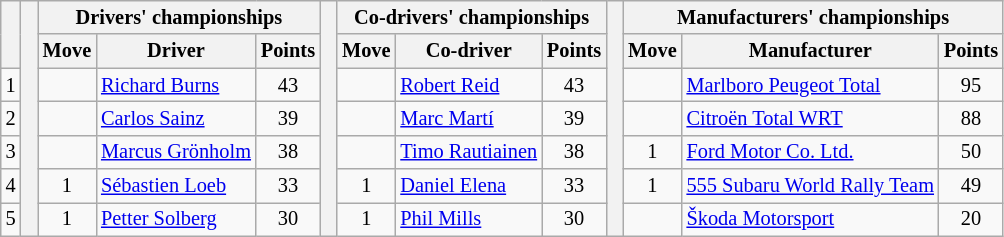<table class="wikitable" style="font-size:85%;">
<tr>
<th rowspan="2"></th>
<th rowspan="7" style="width:5px;"></th>
<th colspan="3">Drivers' championships</th>
<th rowspan="7" style="width:5px;"></th>
<th colspan="3" nowrap>Co-drivers' championships</th>
<th rowspan="7" style="width:5px;"></th>
<th colspan="3" nowrap>Manufacturers' championships</th>
</tr>
<tr>
<th>Move</th>
<th>Driver</th>
<th>Points</th>
<th>Move</th>
<th>Co-driver</th>
<th>Points</th>
<th>Move</th>
<th>Manufacturer</th>
<th>Points</th>
</tr>
<tr>
<td align="center">1</td>
<td align="center"></td>
<td> <a href='#'>Richard Burns</a></td>
<td align="center">43</td>
<td align="center"></td>
<td> <a href='#'>Robert Reid</a></td>
<td align="center">43</td>
<td align="center"></td>
<td> <a href='#'>Marlboro Peugeot Total</a></td>
<td align="center">95</td>
</tr>
<tr>
<td align="center">2</td>
<td align="center"></td>
<td> <a href='#'>Carlos Sainz</a></td>
<td align="center">39</td>
<td align="center"></td>
<td> <a href='#'>Marc Martí</a></td>
<td align="center">39</td>
<td align="center"></td>
<td> <a href='#'>Citroën Total WRT</a></td>
<td align="center">88</td>
</tr>
<tr>
<td align="center">3</td>
<td align="center"></td>
<td> <a href='#'>Marcus Grönholm</a></td>
<td align="center">38</td>
<td align="center"></td>
<td> <a href='#'>Timo Rautiainen</a></td>
<td align="center">38</td>
<td align="center"> 1</td>
<td> <a href='#'>Ford Motor Co. Ltd.</a></td>
<td align="center">50</td>
</tr>
<tr>
<td align="center">4</td>
<td align="center"> 1</td>
<td> <a href='#'>Sébastien Loeb</a></td>
<td align="center">33</td>
<td align="center"> 1</td>
<td> <a href='#'>Daniel Elena</a></td>
<td align="center">33</td>
<td align="center"> 1</td>
<td> <a href='#'>555 Subaru World Rally Team</a></td>
<td align="center">49</td>
</tr>
<tr>
<td align="center">5</td>
<td align="center"> 1</td>
<td> <a href='#'>Petter Solberg</a></td>
<td align="center">30</td>
<td align="center"> 1</td>
<td> <a href='#'>Phil Mills</a></td>
<td align="center">30</td>
<td align="center"></td>
<td> <a href='#'>Škoda Motorsport</a></td>
<td align="center">20</td>
</tr>
</table>
